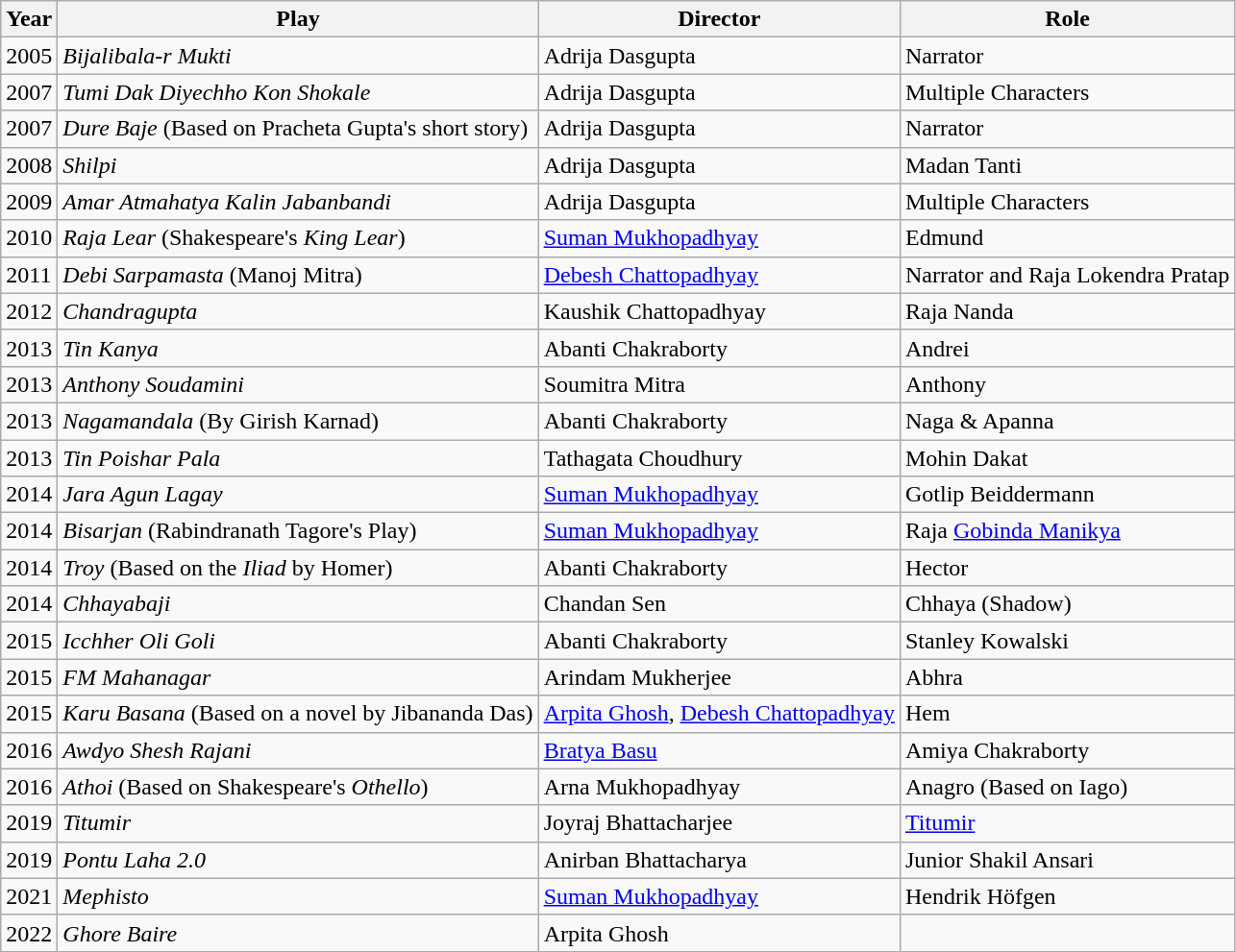<table class="wikitable">
<tr>
<th>Year</th>
<th>Play</th>
<th>Director</th>
<th>Role</th>
</tr>
<tr>
<td>2005</td>
<td><em>Bijalibala-r Mukti</em></td>
<td>Adrija Dasgupta</td>
<td>Narrator</td>
</tr>
<tr>
<td>2007</td>
<td><em>Tumi Dak Diyechho Kon Shokale</em></td>
<td>Adrija Dasgupta</td>
<td>Multiple Characters</td>
</tr>
<tr>
<td>2007</td>
<td><em>Dure Baje</em> (Based on Pracheta Gupta's short story)</td>
<td>Adrija Dasgupta</td>
<td>Narrator</td>
</tr>
<tr>
<td>2008</td>
<td><em>Shilpi</em></td>
<td>Adrija Dasgupta</td>
<td>Madan Tanti</td>
</tr>
<tr>
<td>2009</td>
<td><em>Amar Atmahatya Kalin Jabanbandi</em></td>
<td>Adrija Dasgupta</td>
<td>Multiple Characters</td>
</tr>
<tr>
<td>2010</td>
<td><em>Raja Lear</em> (Shakespeare's <em>King Lear</em>)</td>
<td><a href='#'>Suman Mukhopadhyay</a></td>
<td>Edmund</td>
</tr>
<tr>
<td>2011</td>
<td><em>Debi Sarpamasta</em> (Manoj Mitra)</td>
<td><a href='#'>Debesh Chattopadhyay</a></td>
<td>Narrator and Raja Lokendra Pratap</td>
</tr>
<tr>
<td>2012</td>
<td><em>Chandragupta</em></td>
<td>Kaushik Chattopadhyay</td>
<td>Raja Nanda</td>
</tr>
<tr>
<td>2013</td>
<td><em>Tin Kanya</em></td>
<td>Abanti Chakraborty</td>
<td>Andrei</td>
</tr>
<tr>
<td>2013</td>
<td><em>Anthony Soudamini</em></td>
<td>Soumitra Mitra</td>
<td>Anthony</td>
</tr>
<tr>
<td>2013</td>
<td><em>Nagamandala</em> (By Girish Karnad)</td>
<td>Abanti Chakraborty</td>
<td>Naga & Apanna</td>
</tr>
<tr>
<td>2013</td>
<td><em>Tin Poishar Pala</em></td>
<td>Tathagata Choudhury</td>
<td>Mohin Dakat</td>
</tr>
<tr>
<td>2014</td>
<td><em>Jara Agun Lagay</em></td>
<td><a href='#'>Suman Mukhopadhyay</a></td>
<td>Gotlip Beiddermann</td>
</tr>
<tr>
<td>2014</td>
<td><em>Bisarjan</em> (Rabindranath Tagore's Play)</td>
<td><a href='#'>Suman Mukhopadhyay</a></td>
<td>Raja <a href='#'>Gobinda Manikya</a></td>
</tr>
<tr>
<td>2014</td>
<td><em>Troy</em> (Based on the <em>Iliad</em> by Homer)</td>
<td>Abanti Chakraborty</td>
<td>Hector</td>
</tr>
<tr>
<td>2014</td>
<td><em>Chhayabaji</em></td>
<td>Chandan Sen</td>
<td>Chhaya (Shadow)</td>
</tr>
<tr>
<td>2015</td>
<td><em>Icchher Oli Goli</em></td>
<td>Abanti Chakraborty</td>
<td>Stanley Kowalski</td>
</tr>
<tr>
<td>2015</td>
<td><em>FM Mahanagar</em></td>
<td>Arindam Mukherjee</td>
<td>Abhra</td>
</tr>
<tr>
<td>2015</td>
<td><em>Karu Basana</em> (Based on a novel by Jibananda Das)</td>
<td><a href='#'>Arpita Ghosh</a>, <a href='#'>Debesh Chattopadhyay</a></td>
<td>Hem</td>
</tr>
<tr>
<td>2016</td>
<td><em>Awdyo Shesh Rajani</em></td>
<td><a href='#'>Bratya Basu</a></td>
<td>Amiya Chakraborty</td>
</tr>
<tr>
<td>2016</td>
<td><em>Athoi</em> (Based on Shakespeare's <em>Othello</em>)</td>
<td>Arna Mukhopadhyay</td>
<td>Anagro (Based on Iago)</td>
</tr>
<tr>
<td>2019</td>
<td><em> Titumir</em></td>
<td>Joyraj Bhattacharjee</td>
<td><a href='#'>Titumir</a></td>
</tr>
<tr>
<td>2019</td>
<td><em> Pontu Laha 2.0 </em></td>
<td>Anirban Bhattacharya</td>
<td>Junior Shakil Ansari</td>
</tr>
<tr>
<td>2021</td>
<td><em>Mephisto</em></td>
<td><a href='#'>Suman Mukhopadhyay</a></td>
<td>Hendrik Höfgen</td>
</tr>
<tr>
<td>2022</td>
<td><em>Ghore Baire</em></td>
<td>Arpita Ghosh</td>
<td></td>
</tr>
</table>
